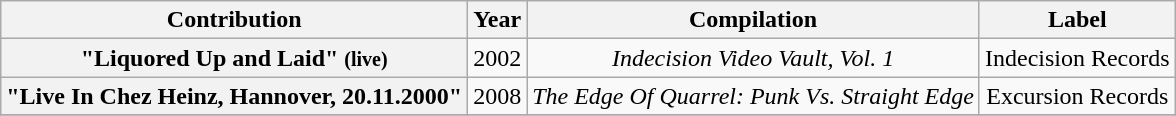<table class="wikitable plainrowheaders" style="text-align:center;">
<tr>
<th scope="col">Contribution</th>
<th scope="col">Year</th>
<th scope="col">Compilation</th>
<th scope="col">Label</th>
</tr>
<tr>
<th scope="row">"Liquored Up and Laid" <small>(live)</small></th>
<td>2002</td>
<td><em>Indecision Video Vault, Vol. 1</em></td>
<td>Indecision Records</td>
</tr>
<tr>
<th scope="row">"Live In Chez Heinz, Hannover, 20.11.2000"</th>
<td>2008</td>
<td><em>The Edge Of Quarrel: Punk Vs. Straight Edge</em></td>
<td>Excursion Records</td>
</tr>
<tr>
</tr>
</table>
